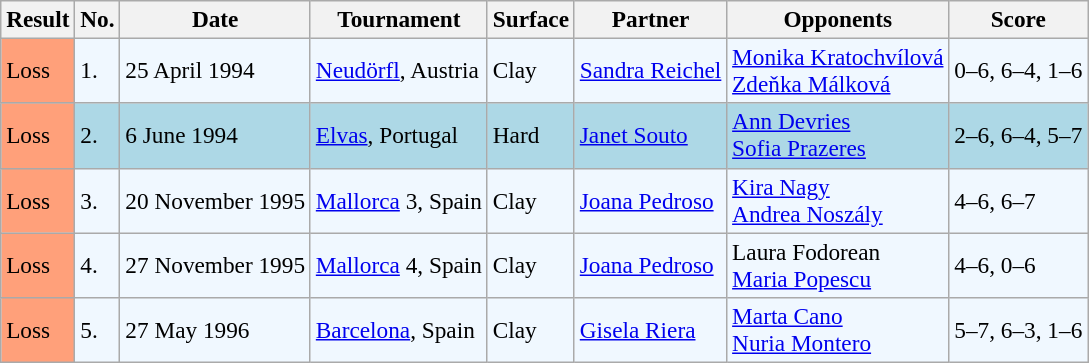<table class="sortable wikitable" style=font-size:97%>
<tr>
<th>Result</th>
<th>No.</th>
<th>Date</th>
<th>Tournament</th>
<th>Surface</th>
<th>Partner</th>
<th>Opponents</th>
<th>Score</th>
</tr>
<tr style="background:#f0f8ff;">
<td style="background:#ffa07a;">Loss</td>
<td>1.</td>
<td>25 April 1994</td>
<td><a href='#'>Neudörfl</a>, Austria</td>
<td>Clay</td>
<td> <a href='#'>Sandra Reichel</a></td>
<td> <a href='#'>Monika Kratochvílová</a> <br>  <a href='#'>Zdeňka Málková</a></td>
<td>0–6, 6–4, 1–6</td>
</tr>
<tr style="background:lightblue;">
<td style="background:#ffa07a;">Loss</td>
<td>2.</td>
<td>6 June 1994</td>
<td><a href='#'>Elvas</a>, Portugal</td>
<td>Hard</td>
<td> <a href='#'>Janet Souto</a></td>
<td> <a href='#'>Ann Devries</a> <br>  <a href='#'>Sofia Prazeres</a></td>
<td>2–6, 6–4, 5–7</td>
</tr>
<tr style="background:#f0f8ff;">
<td style="background:#ffa07a;">Loss</td>
<td>3.</td>
<td>20 November 1995</td>
<td><a href='#'>Mallorca</a> 3, Spain</td>
<td>Clay</td>
<td> <a href='#'>Joana Pedroso</a></td>
<td> <a href='#'>Kira Nagy</a> <br>  <a href='#'>Andrea Noszály</a></td>
<td>4–6, 6–7</td>
</tr>
<tr style="background:#f0f8ff;">
<td style="background:#ffa07a;">Loss</td>
<td>4.</td>
<td>27 November 1995</td>
<td><a href='#'>Mallorca</a> 4, Spain</td>
<td>Clay</td>
<td> <a href='#'>Joana Pedroso</a></td>
<td> Laura Fodorean <br>  <a href='#'>Maria Popescu</a></td>
<td>4–6, 0–6</td>
</tr>
<tr style="background:#f0f8ff;">
<td style="background:#ffa07a;">Loss</td>
<td>5.</td>
<td>27 May 1996</td>
<td><a href='#'>Barcelona</a>, Spain</td>
<td>Clay</td>
<td> <a href='#'>Gisela Riera</a></td>
<td> <a href='#'>Marta Cano</a> <br>  <a href='#'>Nuria Montero</a></td>
<td>5–7, 6–3, 1–6</td>
</tr>
</table>
